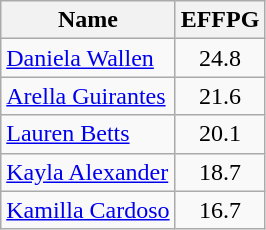<table class=wikitable>
<tr>
<th>Name</th>
<th>EFFPG</th>
</tr>
<tr>
<td> <a href='#'>Daniela Wallen</a></td>
<td align=center>24.8</td>
</tr>
<tr>
<td> <a href='#'>Arella Guirantes</a></td>
<td align=center>21.6</td>
</tr>
<tr>
<td> <a href='#'>Lauren Betts</a></td>
<td align=center>20.1</td>
</tr>
<tr>
<td> <a href='#'>Kayla Alexander</a></td>
<td align=center>18.7</td>
</tr>
<tr>
<td> <a href='#'>Kamilla Cardoso</a></td>
<td align=center>16.7</td>
</tr>
</table>
